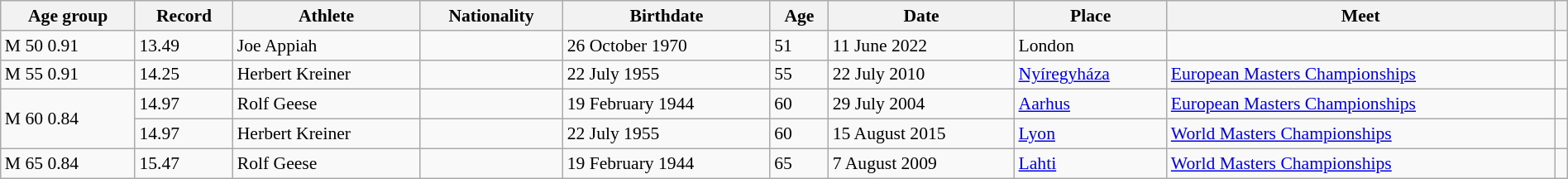<table class="wikitable" style="font-size:90%; width: 100%;">
<tr>
<th>Age group</th>
<th>Record</th>
<th>Athlete</th>
<th>Nationality</th>
<th>Birthdate</th>
<th>Age</th>
<th>Date</th>
<th>Place</th>
<th>Meet</th>
<th></th>
</tr>
<tr>
<td>M 50 0.91</td>
<td>13.49 </td>
<td>Joe Appiah</td>
<td></td>
<td>26 October 1970</td>
<td>51</td>
<td>11 June 2022</td>
<td>London </td>
<td></td>
<td></td>
</tr>
<tr>
<td>M 55 0.91</td>
<td>14.25 </td>
<td>Herbert Kreiner</td>
<td></td>
<td>22 July 1955</td>
<td>55</td>
<td>22 July 2010</td>
<td><a href='#'>Nyíregyháza</a> </td>
<td><a href='#'>European Masters Championships</a></td>
<td></td>
</tr>
<tr>
<td rowspan=2>M 60 0.84</td>
<td>14.97 </td>
<td>Rolf Geese</td>
<td></td>
<td>19 February 1944</td>
<td>60</td>
<td>29 July 2004</td>
<td><a href='#'>Aarhus</a> </td>
<td><a href='#'>European Masters Championships</a></td>
<td></td>
</tr>
<tr>
<td>14.97 </td>
<td>Herbert Kreiner</td>
<td></td>
<td>22 July 1955</td>
<td>60</td>
<td>15 August 2015</td>
<td><a href='#'>Lyon</a> </td>
<td><a href='#'>World Masters Championships</a></td>
<td></td>
</tr>
<tr>
<td>M 65 0.84</td>
<td>15.47 </td>
<td>Rolf Geese</td>
<td></td>
<td>19 February 1944</td>
<td>65</td>
<td>7 August 2009</td>
<td><a href='#'>Lahti</a> </td>
<td><a href='#'>World Masters Championships</a></td>
<td></td>
</tr>
</table>
